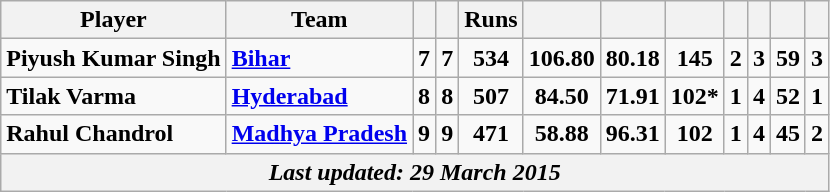<table class="wikitable sortable" style="text-align:center">
<tr>
<th class="unsortable">Player</th>
<th>Team</th>
<th></th>
<th></th>
<th>Runs</th>
<th></th>
<th></th>
<th></th>
<th></th>
<th></th>
<th></th>
<th></th>
</tr>
<tr>
<td style="text-align:left"><strong>Piyush Kumar Singh</strong></td>
<td style="text-align:left"><strong><a href='#'>Bihar</a></strong></td>
<td><strong>7</strong></td>
<td><strong>7</strong></td>
<td><strong>534</strong></td>
<td><strong>106.80</strong></td>
<td><strong>80.18</strong></td>
<td><strong>145</strong></td>
<td><strong>2</strong></td>
<td><strong>3</strong></td>
<td><strong>59</strong></td>
<td><strong>3</strong></td>
</tr>
<tr>
<td style="text-align:left"><strong>Tilak Varma</strong></td>
<td style="text-align:left"><strong><a href='#'>Hyderabad</a></strong></td>
<td><strong>8</strong></td>
<td><strong>8</strong></td>
<td><strong>507</strong></td>
<td><strong>84.50</strong></td>
<td><strong>71.91</strong></td>
<td><strong>102*</strong></td>
<td><strong>1</strong></td>
<td><strong>4</strong></td>
<td><strong>52</strong></td>
<td><strong>1</strong></td>
</tr>
<tr>
<td style="text-align:left"><strong>Rahul Chandrol</strong></td>
<td style="text-align:left"><strong><a href='#'>Madhya Pradesh</a></strong></td>
<td><strong>9</strong></td>
<td><strong>9</strong></td>
<td><strong>471</strong></td>
<td><strong>58.88</strong></td>
<td><strong>96.31</strong></td>
<td><strong>102</strong></td>
<td><strong>1</strong></td>
<td><strong>4</strong></td>
<td><strong>45</strong></td>
<td><strong>2</strong></td>
</tr>
<tr>
<th colspan=12><em>Last updated: 29 March 2015</em></th>
</tr>
</table>
